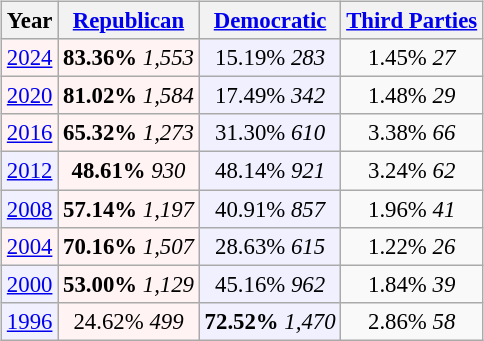<table class="wikitable" style="float:right; font-size:95%;">
<tr bgcolor=lightgrey>
<th>Year</th>
<th><a href='#'>Republican</a></th>
<th><a href='#'>Democratic</a></th>
<th><a href='#'>Third Parties</a></th>
</tr>
<tr>
<td align="center" bgcolor="#fff3f3"><a href='#'>2024</a></td>
<td align="center" bgcolor="#fff3f3"><strong>83.36%</strong> <em>1,553</em></td>
<td align="center" bgcolor="#f0f0ff">15.19% <em>283</em></td>
<td align="center">1.45% <em>27</em></td>
</tr>
<tr>
<td align="center" bgcolor="#fff3f3"><a href='#'>2020</a></td>
<td align="center" bgcolor="#fff3f3"><strong>81.02%</strong> <em>1,584</em></td>
<td align="center" bgcolor="#f0f0ff">17.49% <em>342</em></td>
<td align="center">1.48% <em>29</em></td>
</tr>
<tr>
<td align="center" bgcolor="#fff3f3"><a href='#'>2016</a></td>
<td align="center" bgcolor="#fff3f3"><strong>65.32%</strong> <em>1,273</em></td>
<td align="center" bgcolor="#f0f0ff">31.30% <em>610</em></td>
<td align="center">3.38% <em>66</em></td>
</tr>
<tr>
<td align="center" bgcolor="#f0f0ff"><a href='#'>2012</a></td>
<td align="center" bgcolor="#fff3f3"><strong>48.61%</strong> <em>930</em></td>
<td align="center" bgcolor="#f0f0ff">48.14% <em>921</em></td>
<td align="center">3.24% <em>62</em></td>
</tr>
<tr>
<td align="center" bgcolor="#f0f0ff"><a href='#'>2008</a></td>
<td align="center" bgcolor="#fff3f3"><strong>57.14%</strong> <em>1,197</em></td>
<td align="center" bgcolor="#f0f0ff">40.91% <em>857</em></td>
<td align="center">1.96% <em>41</em></td>
</tr>
<tr>
<td align="center" bgcolor="#fff3f3"><a href='#'>2004</a></td>
<td align="center" bgcolor="#fff3f3"><strong>70.16%</strong> <em>1,507</em></td>
<td align="center" bgcolor="#f0f0ff">28.63% <em>615</em></td>
<td align="center">1.22% <em>26</em></td>
</tr>
<tr>
<td align="center" bgcolor="#f0f0ff"><a href='#'>2000</a></td>
<td align="center" bgcolor="#fff3f3"><strong>53.00%</strong> <em>1,129</em></td>
<td align="center" bgcolor="#f0f0ff">45.16% <em>962</em></td>
<td align="center">1.84% <em>39</em></td>
</tr>
<tr>
<td align="center" bgcolor="#f0f0ff"><a href='#'>1996</a></td>
<td align="center" bgcolor="#fff3f3">24.62% <em>499</em></td>
<td align="center" bgcolor="#f0f0ff"><strong>72.52%</strong> <em>1,470</em></td>
<td align="center">2.86% <em>58</em></td>
</tr>
</table>
